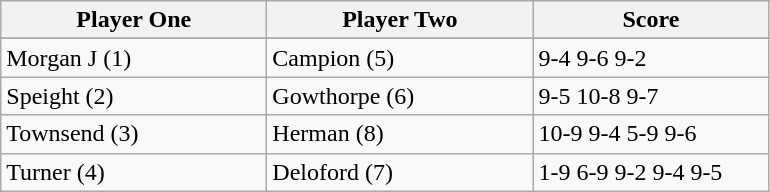<table class="wikitable">
<tr>
<th width=170>Player One</th>
<th width=170>Player Two</th>
<th width=150>Score</th>
</tr>
<tr>
</tr>
<tr>
<td> Morgan J (1)</td>
<td> Campion (5)</td>
<td>9-4 9-6 9-2</td>
</tr>
<tr>
<td> Speight (2)</td>
<td> Gowthorpe (6)</td>
<td>9-5 10-8 9-7</td>
</tr>
<tr>
<td> Townsend (3)</td>
<td> Herman (8)</td>
<td>10-9 9-4 5-9 9-6</td>
</tr>
<tr>
<td> Turner (4)</td>
<td> Deloford (7)</td>
<td>1-9 6-9 9-2 9-4 9-5</td>
</tr>
</table>
